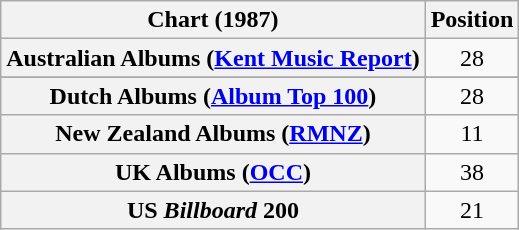<table class="wikitable sortable plainrowheaders" style="text-align:center">
<tr>
<th scope="col">Chart (1987)</th>
<th scope="col">Position</th>
</tr>
<tr>
<th scope="row">Australian Albums (<a href='#'>Kent Music Report</a>)</th>
<td>28</td>
</tr>
<tr>
</tr>
<tr>
<th scope="row">Dutch Albums (<a href='#'>Album Top 100</a>)</th>
<td>28</td>
</tr>
<tr>
<th scope="row">New Zealand Albums (<a href='#'>RMNZ</a>)</th>
<td>11</td>
</tr>
<tr>
<th scope="row">UK Albums (<a href='#'>OCC</a>)</th>
<td>38</td>
</tr>
<tr>
<th scope="row">US <em>Billboard</em> 200</th>
<td>21</td>
</tr>
</table>
